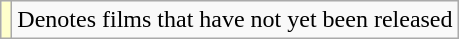<table class="wikitable">
<tr>
<td style="background:#FFFFCC;"></td>
<td>Denotes films that have not yet been released</td>
</tr>
</table>
